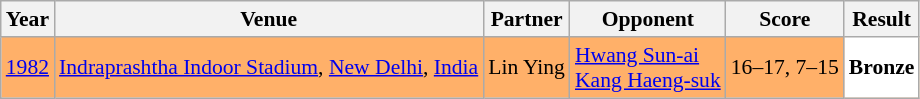<table class="sortable wikitable" style="font-size: 90%;">
<tr>
<th>Year</th>
<th>Venue</th>
<th>Partner</th>
<th>Opponent</th>
<th>Score</th>
<th>Result</th>
</tr>
<tr style="background:#FFB069">
<td align="center"><a href='#'>1982</a></td>
<td align="left"><a href='#'>Indraprashtha Indoor Stadium</a>, <a href='#'>New Delhi</a>, <a href='#'>India</a></td>
<td align="left"> Lin Ying</td>
<td align="left"> <a href='#'>Hwang Sun-ai</a><br> <a href='#'>Kang Haeng-suk</a></td>
<td align="left">16–17, 7–15</td>
<td style="text-align:left; background: white"> <strong>Bronze</strong></td>
</tr>
</table>
